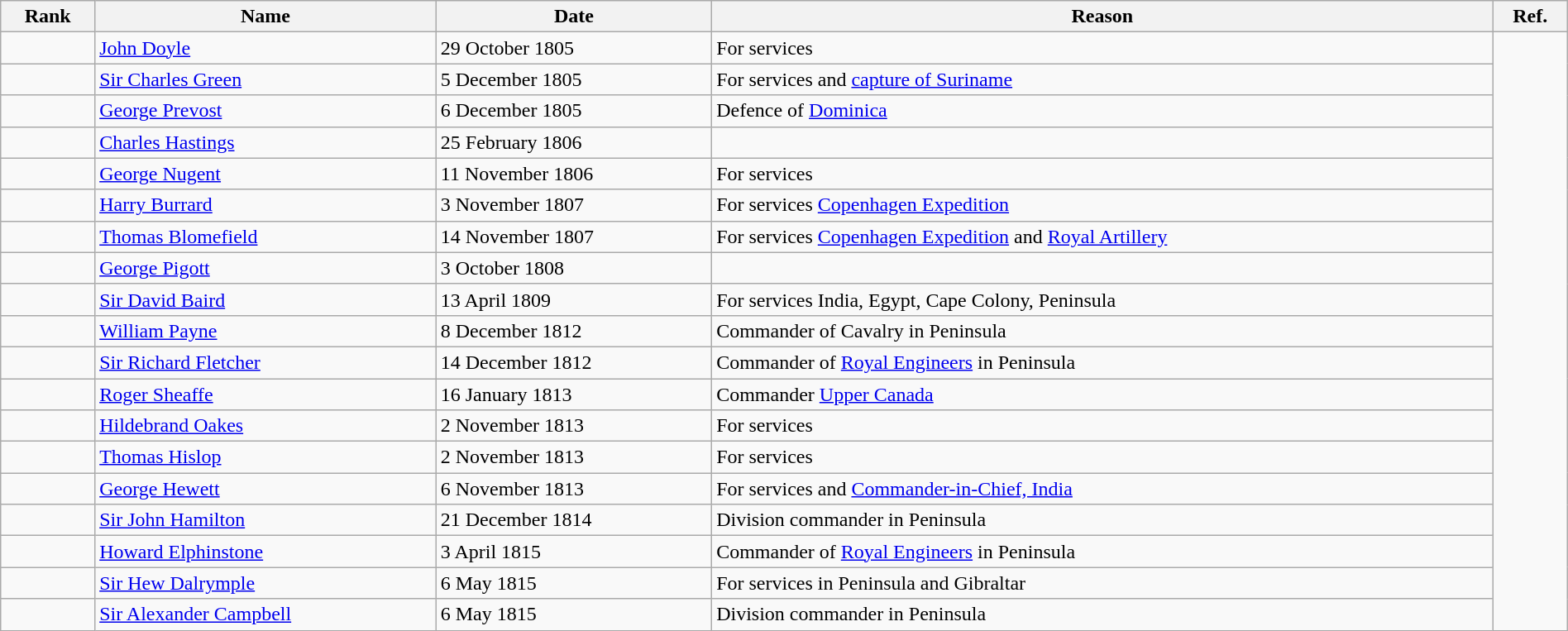<table class="wikitable sortable"width=100%>
<tr>
<th style=>Rank</th>
<th style=>Name</th>
<th style=>Date</th>
<th style=>Reason</th>
<th style=>Ref.</th>
</tr>
<tr>
<td></td>
<td><a href='#'>John Doyle</a></td>
<td>29 October 1805</td>
<td>For services</td>
<td rowspan=100></td>
</tr>
<tr>
<td></td>
<td><a href='#'>Sir Charles Green</a></td>
<td>5 December 1805</td>
<td>For services and <a href='#'>capture of Suriname</a></td>
</tr>
<tr>
<td></td>
<td><a href='#'>George Prevost</a></td>
<td>6 December 1805</td>
<td>Defence of <a href='#'>Dominica</a></td>
</tr>
<tr>
<td></td>
<td><a href='#'>Charles Hastings</a></td>
<td>25 February 1806</td>
<td></td>
</tr>
<tr>
<td></td>
<td><a href='#'>George Nugent</a></td>
<td>11 November 1806</td>
<td>For services</td>
</tr>
<tr>
<td></td>
<td><a href='#'>Harry Burrard</a></td>
<td>3 November 1807</td>
<td>For services <a href='#'>Copenhagen Expedition</a></td>
</tr>
<tr>
<td></td>
<td><a href='#'>Thomas Blomefield</a></td>
<td>14 November 1807</td>
<td>For services <a href='#'>Copenhagen Expedition</a> and <a href='#'>Royal Artillery</a></td>
</tr>
<tr>
<td></td>
<td><a href='#'>George Pigott</a></td>
<td>3 October 1808</td>
<td></td>
</tr>
<tr>
<td></td>
<td><a href='#'>Sir David Baird</a></td>
<td>13 April 1809</td>
<td>For services India, Egypt, Cape Colony, Peninsula</td>
</tr>
<tr>
<td></td>
<td><a href='#'>William Payne</a></td>
<td>8 December 1812</td>
<td>Commander of Cavalry in Peninsula</td>
</tr>
<tr>
<td></td>
<td><a href='#'>Sir Richard Fletcher</a></td>
<td>14 December 1812</td>
<td>Commander of <a href='#'>Royal Engineers</a> in Peninsula</td>
</tr>
<tr>
<td></td>
<td><a href='#'>Roger Sheaffe</a></td>
<td>16 January 1813</td>
<td>Commander <a href='#'>Upper Canada</a></td>
</tr>
<tr>
<td></td>
<td><a href='#'>Hildebrand Oakes</a></td>
<td>2 November 1813</td>
<td>For services</td>
</tr>
<tr>
<td></td>
<td><a href='#'>Thomas Hislop</a></td>
<td>2 November 1813</td>
<td>For services</td>
</tr>
<tr>
<td></td>
<td><a href='#'>George Hewett</a></td>
<td>6 November 1813</td>
<td>For services and <a href='#'>Commander-in-Chief, India</a></td>
</tr>
<tr>
<td></td>
<td><a href='#'>Sir John Hamilton</a></td>
<td>21 December 1814</td>
<td>Division commander in Peninsula</td>
</tr>
<tr>
<td></td>
<td><a href='#'>Howard Elphinstone</a></td>
<td>3 April 1815</td>
<td>Commander of <a href='#'>Royal Engineers</a> in Peninsula</td>
</tr>
<tr>
<td></td>
<td><a href='#'>Sir Hew Dalrymple</a></td>
<td>6 May 1815</td>
<td>For services in Peninsula and Gibraltar</td>
</tr>
<tr>
<td></td>
<td><a href='#'>Sir Alexander Campbell</a></td>
<td>6 May 1815</td>
<td>Division commander in Peninsula</td>
</tr>
</table>
